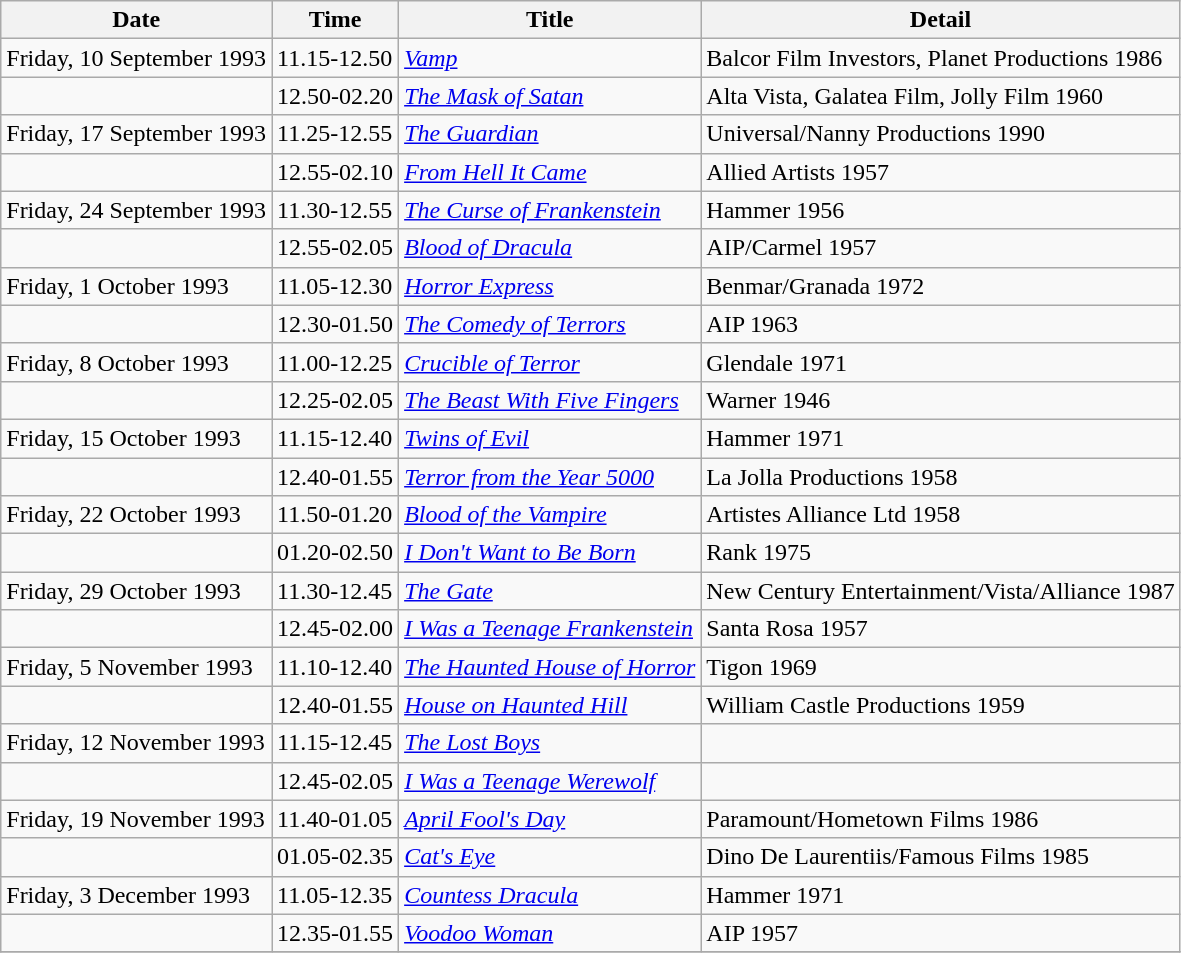<table class="wikitable">
<tr>
<th>Date</th>
<th>Time</th>
<th>Title</th>
<th>Detail</th>
</tr>
<tr>
<td>Friday, 10 September 1993</td>
<td>11.15-12.50</td>
<td><em><a href='#'>Vamp</a></em></td>
<td>Balcor Film Investors, Planet Productions 1986</td>
</tr>
<tr>
<td></td>
<td>12.50-02.20</td>
<td><em><a href='#'>The Mask of Satan</a></em></td>
<td>Alta Vista, Galatea Film, Jolly Film 1960</td>
</tr>
<tr>
<td>Friday, 17 September 1993</td>
<td>11.25-12.55</td>
<td><em><a href='#'>The Guardian</a></em></td>
<td>Universal/Nanny Productions 1990</td>
</tr>
<tr>
<td></td>
<td>12.55-02.10</td>
<td><em><a href='#'>From Hell It Came</a></em></td>
<td>Allied Artists 1957</td>
</tr>
<tr>
<td>Friday, 24 September 1993</td>
<td>11.30-12.55</td>
<td><em><a href='#'>The Curse of Frankenstein</a></em></td>
<td>Hammer 1956</td>
</tr>
<tr>
<td></td>
<td>12.55-02.05</td>
<td><em><a href='#'>Blood of Dracula</a></em></td>
<td>AIP/Carmel 1957</td>
</tr>
<tr>
<td>Friday, 1 October 1993</td>
<td>11.05-12.30</td>
<td><em><a href='#'>Horror Express</a></em></td>
<td>Benmar/Granada 1972</td>
</tr>
<tr>
<td></td>
<td>12.30-01.50</td>
<td><em><a href='#'>The Comedy of Terrors</a></em></td>
<td>AIP 1963</td>
</tr>
<tr>
<td>Friday, 8 October 1993</td>
<td>11.00-12.25</td>
<td><em><a href='#'>Crucible of Terror</a></em></td>
<td>Glendale 1971</td>
</tr>
<tr>
<td></td>
<td>12.25-02.05</td>
<td><em><a href='#'>The Beast With Five Fingers</a></em></td>
<td>Warner 1946</td>
</tr>
<tr>
<td>Friday, 15 October 1993</td>
<td>11.15-12.40</td>
<td><em><a href='#'>Twins of Evil</a></em></td>
<td>Hammer 1971</td>
</tr>
<tr>
<td></td>
<td>12.40-01.55</td>
<td><em><a href='#'>Terror from the Year 5000</a></em></td>
<td>La Jolla Productions 1958</td>
</tr>
<tr>
<td>Friday, 22 October 1993</td>
<td>11.50-01.20</td>
<td><em><a href='#'>Blood of the Vampire</a></em></td>
<td>Artistes Alliance Ltd 1958</td>
</tr>
<tr>
<td></td>
<td>01.20-02.50</td>
<td><em><a href='#'>I Don't Want to Be Born</a></em></td>
<td>Rank 1975</td>
</tr>
<tr>
<td>Friday, 29 October 1993</td>
<td>11.30-12.45</td>
<td><em><a href='#'>The Gate</a></em></td>
<td>New Century Entertainment/Vista/Alliance 1987</td>
</tr>
<tr>
<td></td>
<td>12.45-02.00</td>
<td><em><a href='#'>I Was a Teenage Frankenstein</a></em></td>
<td>Santa Rosa 1957</td>
</tr>
<tr>
<td>Friday, 5 November 1993</td>
<td>11.10-12.40</td>
<td><em><a href='#'>The Haunted House of Horror</a></em></td>
<td>Tigon 1969</td>
</tr>
<tr>
<td></td>
<td>12.40-01.55</td>
<td><em><a href='#'>House on Haunted Hill</a></em></td>
<td>William Castle Productions 1959</td>
</tr>
<tr>
<td>Friday, 12 November 1993</td>
<td>11.15-12.45</td>
<td><em><a href='#'>The Lost Boys</a></em></td>
<td></td>
</tr>
<tr>
<td></td>
<td>12.45-02.05</td>
<td><em><a href='#'>I Was a Teenage Werewolf</a></em></td>
<td></td>
</tr>
<tr>
<td>Friday, 19 November 1993</td>
<td>11.40-01.05</td>
<td><em><a href='#'>April Fool's Day</a></em></td>
<td>Paramount/Hometown Films 1986</td>
</tr>
<tr>
<td></td>
<td>01.05-02.35</td>
<td><em><a href='#'>Cat's Eye</a></em></td>
<td>Dino De Laurentiis/Famous Films 1985</td>
</tr>
<tr>
<td>Friday, 3 December 1993</td>
<td>11.05-12.35</td>
<td><em><a href='#'>Countess Dracula</a></em></td>
<td>Hammer 1971</td>
</tr>
<tr>
<td></td>
<td>12.35-01.55</td>
<td><em><a href='#'>Voodoo Woman</a></em></td>
<td>AIP 1957</td>
</tr>
<tr>
</tr>
</table>
